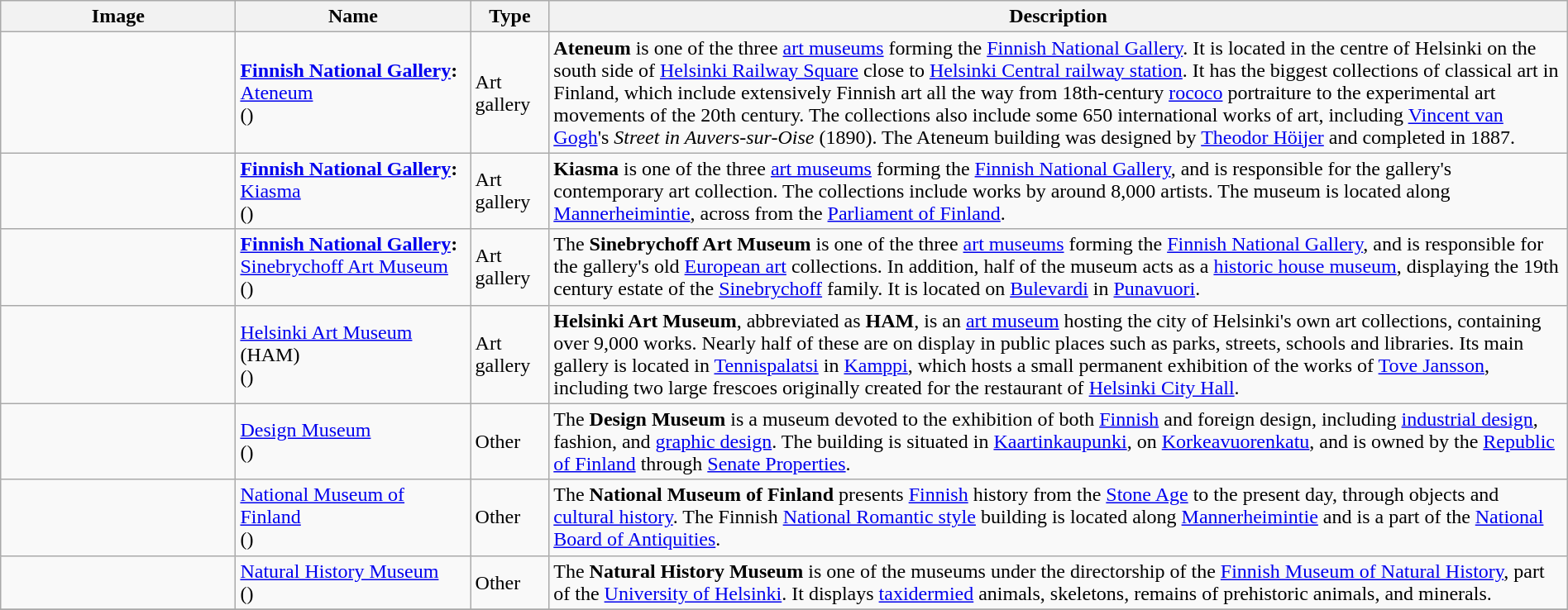<table class="wikitable sortable" style="width:100%">
<tr>
<th scope="col" style="width: 15%;" class="unsortable">Image</th>
<th scope="col" style="width: 15%;">Name</th>
<th scope="col" style="width: 5%;">Type</th>
<th scope="col" style="width: 65%;" class="unsortable">Description</th>
</tr>
<tr>
<td></td>
<td><strong><a href='#'>Finnish National Gallery</a>:</strong><br><a href='#'>Ateneum</a><br>()</td>
<td>Art gallery</td>
<td><strong>Ateneum</strong> is one of the three <a href='#'>art museums</a> forming the <a href='#'>Finnish National Gallery</a>. It is located in the centre of Helsinki on the south side of <a href='#'>Helsinki Railway Square</a> close to <a href='#'>Helsinki Central railway station</a>. It has the biggest collections of classical art in Finland, which include extensively Finnish art all the way from 18th-century <a href='#'>rococo</a> portraiture to the experimental art movements of the 20th century. The collections also include some 650 international works of art, including <a href='#'>Vincent van Gogh</a>'s <em>Street in Auvers-sur-Oise</em> (1890). The Ateneum building was designed by <a href='#'>Theodor Höijer</a> and completed in 1887.</td>
</tr>
<tr>
<td></td>
<td><strong><a href='#'>Finnish National Gallery</a>:</strong><br><a href='#'>Kiasma</a><br>()</td>
<td>Art gallery</td>
<td><strong>Kiasma</strong> is one of the three <a href='#'>art museums</a> forming the <a href='#'>Finnish National Gallery</a>, and is responsible for the gallery's contemporary art collection. The collections include works by around 8,000 artists. The museum is located along <a href='#'>Mannerheimintie</a>, across from the <a href='#'>Parliament of Finland</a>.</td>
</tr>
<tr>
<td></td>
<td><strong><a href='#'>Finnish National Gallery</a>:</strong><br><a href='#'>Sinebrychoff Art Museum</a><br>()</td>
<td>Art gallery</td>
<td>The <strong>Sinebrychoff Art Museum</strong> is one of the three <a href='#'>art museums</a> forming the <a href='#'>Finnish National Gallery</a>, and is responsible for the gallery's old <a href='#'>European art</a> collections. In addition, half of the museum acts as a <a href='#'>historic house museum</a>, displaying the 19th century estate of the <a href='#'>Sinebrychoff</a> family. It is located on <a href='#'>Bulevardi</a> in <a href='#'>Punavuori</a>.</td>
</tr>
<tr>
<td></td>
<td><a href='#'>Helsinki Art Museum</a> (HAM)<br>()</td>
<td>Art gallery</td>
<td><strong>Helsinki Art Museum</strong>, abbreviated as <strong>HAM</strong>, is an <a href='#'>art museum</a> hosting the city of Helsinki's own art collections, containing over 9,000 works. Nearly half of these are on display in public places such as parks, streets, schools and libraries. Its main gallery is located in <a href='#'>Tennispalatsi</a> in <a href='#'>Kamppi</a>, which hosts a small permanent exhibition of the works of <a href='#'>Tove Jansson</a>, including two large frescoes originally created for the restaurant of <a href='#'>Helsinki City Hall</a>.</td>
</tr>
<tr>
<td></td>
<td><a href='#'>Design Museum</a><br>()</td>
<td>Other</td>
<td>The <strong>Design Museum</strong> is a museum devoted to the exhibition of both <a href='#'>Finnish</a> and foreign design, including <a href='#'>industrial design</a>, fashion, and <a href='#'>graphic design</a>. The building is situated in <a href='#'>Kaartinkaupunki</a>, on <a href='#'>Korkeavuorenkatu</a>, and is owned by the <a href='#'>Republic of Finland</a> through <a href='#'>Senate Properties</a>.</td>
</tr>
<tr>
<td></td>
<td><a href='#'>National Museum of Finland</a><br>()</td>
<td>Other</td>
<td>The <strong>National Museum of Finland</strong> presents <a href='#'>Finnish</a> history from the <a href='#'>Stone Age</a> to the present day, through objects and <a href='#'>cultural history</a>. The Finnish <a href='#'>National Romantic style</a> building is located along <a href='#'>Mannerheimintie</a> and is a part of the <a href='#'>National Board of Antiquities</a>.</td>
</tr>
<tr>
<td></td>
<td><a href='#'>Natural History Museum</a><br>()</td>
<td>Other</td>
<td>The <strong>Natural History Museum</strong> is one of the museums under the directorship of the <a href='#'>Finnish Museum of Natural History</a>, part of the <a href='#'>University of Helsinki</a>. It displays <a href='#'>taxidermied</a> animals, skeletons, remains of prehistoric animals, and minerals.</td>
</tr>
<tr>
</tr>
</table>
